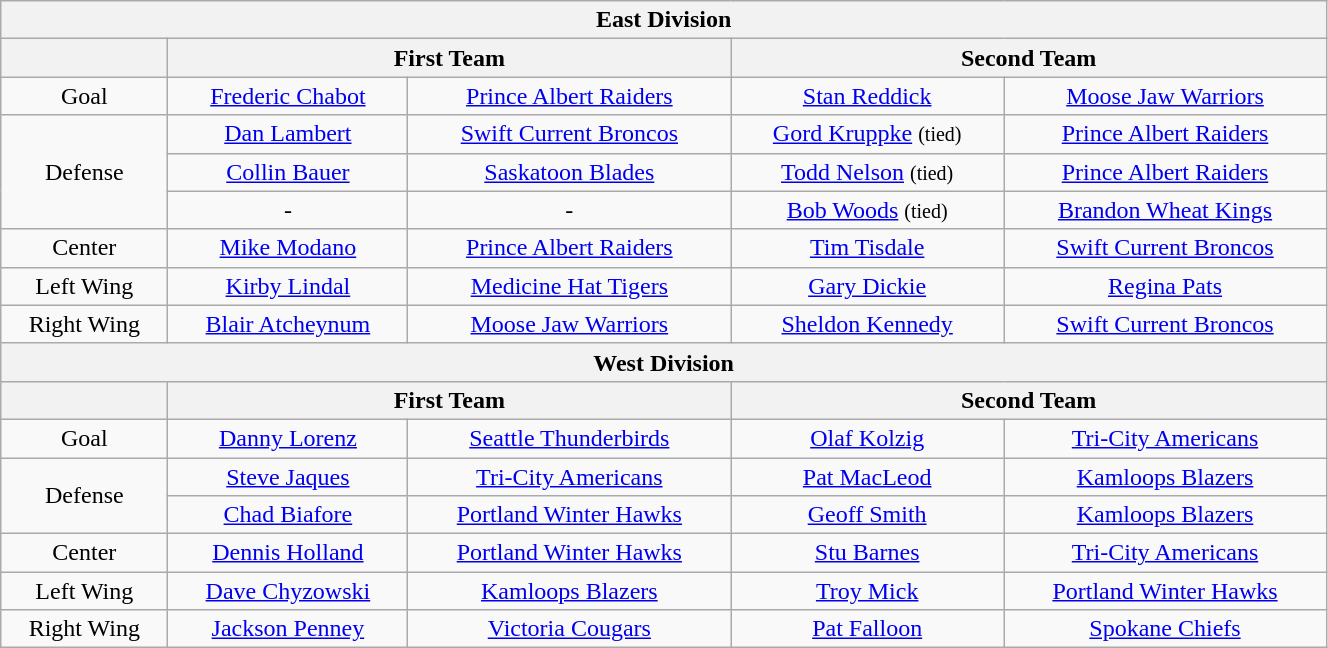<table class="wikitable" style="text-align:center;" width="70%">
<tr>
<th colspan="5">East Division</th>
</tr>
<tr>
<th></th>
<th colspan="2">First Team</th>
<th colspan="2">Second Team</th>
</tr>
<tr>
<td>Goal</td>
<td><a href='#'>Frederic Chabot</a></td>
<td><a href='#'>Prince Albert Raiders</a></td>
<td><a href='#'>Stan Reddick</a></td>
<td><a href='#'>Moose Jaw Warriors</a></td>
</tr>
<tr>
<td rowspan="3">Defense</td>
<td><a href='#'>Dan Lambert</a></td>
<td><a href='#'>Swift Current Broncos</a></td>
<td><a href='#'>Gord Kruppke</a> <small>(tied)</small></td>
<td><a href='#'>Prince Albert Raiders</a></td>
</tr>
<tr>
<td><a href='#'>Collin Bauer</a></td>
<td><a href='#'>Saskatoon Blades</a></td>
<td><a href='#'>Todd Nelson</a> <small>(tied)</small></td>
<td><a href='#'>Prince Albert Raiders</a></td>
</tr>
<tr>
<td>-</td>
<td>-</td>
<td><a href='#'>Bob Woods</a> <small>(tied)</small></td>
<td><a href='#'>Brandon Wheat Kings</a></td>
</tr>
<tr>
<td>Center</td>
<td><a href='#'>Mike Modano</a></td>
<td><a href='#'>Prince Albert Raiders</a></td>
<td><a href='#'>Tim Tisdale</a></td>
<td><a href='#'>Swift Current Broncos</a></td>
</tr>
<tr>
<td>Left Wing</td>
<td><a href='#'>Kirby Lindal</a></td>
<td><a href='#'>Medicine Hat Tigers</a></td>
<td><a href='#'>Gary Dickie</a></td>
<td><a href='#'>Regina Pats</a></td>
</tr>
<tr>
<td>Right Wing</td>
<td><a href='#'>Blair Atcheynum</a></td>
<td><a href='#'>Moose Jaw Warriors</a></td>
<td><a href='#'>Sheldon Kennedy</a></td>
<td><a href='#'>Swift Current Broncos</a></td>
</tr>
<tr>
<th colspan="5">West Division</th>
</tr>
<tr>
<th></th>
<th colspan="2">First Team</th>
<th colspan="2">Second Team</th>
</tr>
<tr>
<td>Goal</td>
<td><a href='#'>Danny Lorenz</a></td>
<td><a href='#'>Seattle Thunderbirds</a></td>
<td><a href='#'>Olaf Kolzig</a></td>
<td><a href='#'>Tri-City Americans</a></td>
</tr>
<tr>
<td rowspan="2">Defense</td>
<td><a href='#'>Steve Jaques</a></td>
<td><a href='#'>Tri-City Americans</a></td>
<td><a href='#'>Pat MacLeod</a></td>
<td><a href='#'>Kamloops Blazers</a></td>
</tr>
<tr>
<td><a href='#'>Chad Biafore</a></td>
<td><a href='#'>Portland Winter Hawks</a></td>
<td><a href='#'>Geoff Smith</a></td>
<td><a href='#'>Kamloops Blazers</a></td>
</tr>
<tr>
<td>Center</td>
<td><a href='#'>Dennis Holland</a></td>
<td><a href='#'>Portland Winter Hawks</a></td>
<td><a href='#'>Stu Barnes</a></td>
<td><a href='#'>Tri-City Americans</a></td>
</tr>
<tr>
<td>Left Wing</td>
<td><a href='#'>Dave Chyzowski</a></td>
<td><a href='#'>Kamloops Blazers</a></td>
<td><a href='#'>Troy Mick</a></td>
<td><a href='#'>Portland Winter Hawks</a></td>
</tr>
<tr>
<td>Right Wing</td>
<td><a href='#'>Jackson Penney</a></td>
<td><a href='#'>Victoria Cougars</a></td>
<td><a href='#'>Pat Falloon</a></td>
<td><a href='#'>Spokane Chiefs</a></td>
</tr>
</table>
